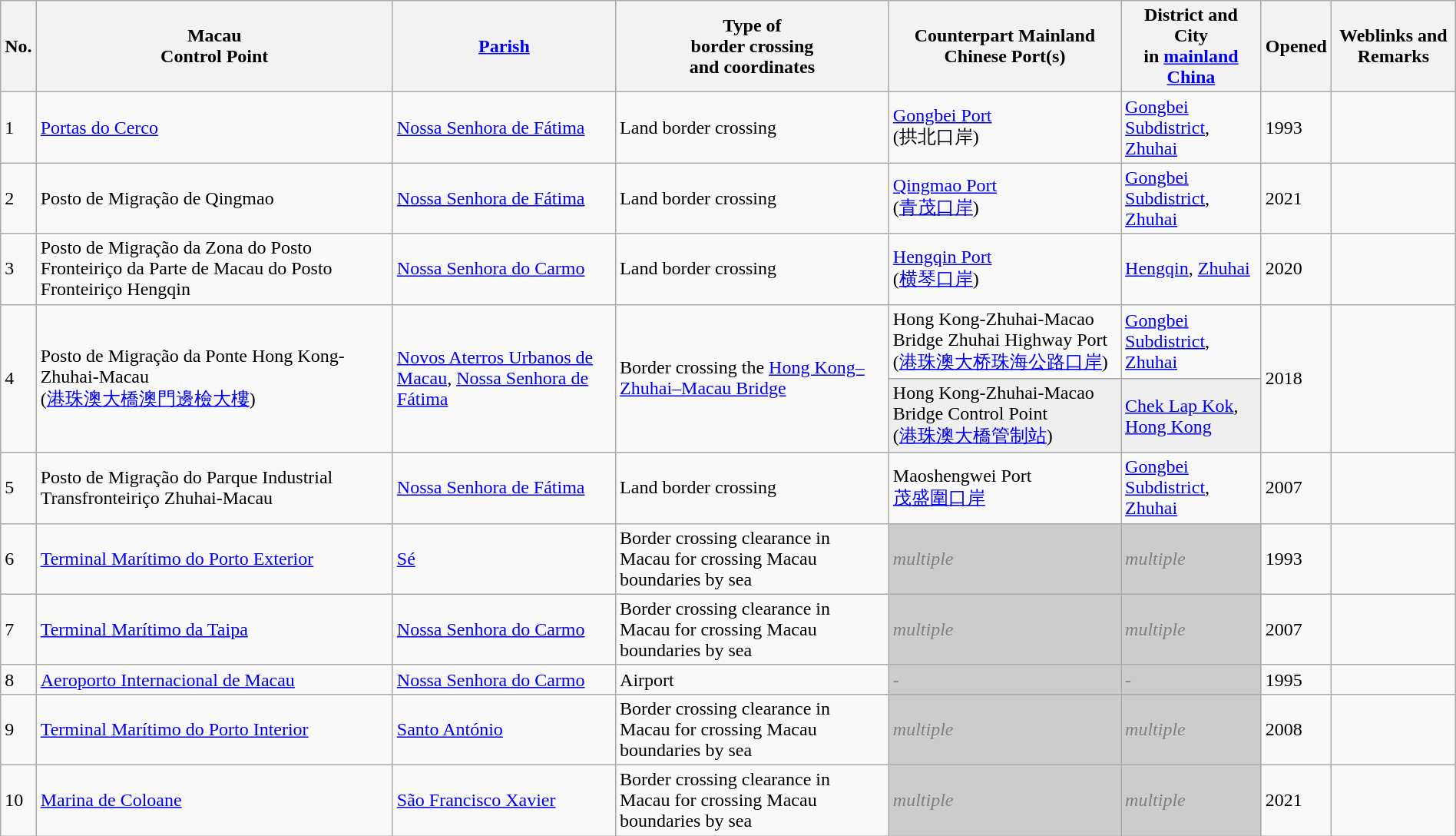<table class="wikitable" style="width:100%;">
<tr>
<th>No.</th>
<th>Macau<br>Control Point</th>
<th><a href='#'>Parish</a></th>
<th>Type of<br>border crossing<br>and coordinates</th>
<th>Counterpart Mainland<br> Chinese Port(s)</th>
<th>District and City<br>in <a href='#'>mainland China</a></th>
<th>Opened</th>
<th>Weblinks and Remarks</th>
</tr>
<tr>
<td>1</td>
<td><a href='#'>Portas do Cerco</a></td>
<td><a href='#'>Nossa Senhora de Fátima</a></td>
<td>Land border crossing<br></td>
<td><a href='#'>Gongbei Port</a><br>(拱北口岸)</td>
<td><a href='#'>Gongbei Subdistrict</a>, <a href='#'>Zhuhai</a></td>
<td>1993</td>
<td></td>
</tr>
<tr>
<td>2</td>
<td>Posto de Migração de Qingmao</td>
<td><a href='#'>Nossa Senhora de Fátima</a></td>
<td>Land border crossing<br></td>
<td><a href='#'>Qingmao Port</a><br>(<a href='#'>青茂口岸</a>)</td>
<td><a href='#'>Gongbei Subdistrict</a>, <a href='#'>Zhuhai</a></td>
<td>2021</td>
<td></td>
</tr>
<tr>
<td>3</td>
<td>Posto de Migração da Zona do Posto Fronteiriço da Parte de Macau do Posto Fronteiriço Hengqin</td>
<td><a href='#'>Nossa Senhora do Carmo</a></td>
<td>Land border crossing<br></td>
<td><a href='#'>Hengqin Port</a><br>(<a href='#'>横琴口岸</a>)</td>
<td><a href='#'>Hengqin</a>, <a href='#'>Zhuhai</a></td>
<td>2020</td>
<td></td>
</tr>
<tr>
<td rowspan=2>4</td>
<td rowspan=2>Posto de Migração da Ponte Hong Kong-Zhuhai-Macau<br>(<a href='#'>港珠澳大橋澳門邊檢大樓</a>)</td>
<td rowspan=2><a href='#'>Novos Aterros Urbanos de Macau</a>, <a href='#'>Nossa Senhora de Fátima</a></td>
<td rowspan=2>Border crossing the <a href='#'>Hong Kong–Zhuhai–Macau Bridge</a><br></td>
<td>Hong Kong-Zhuhai-Macao Bridge Zhuhai Highway Port<br>(<a href='#'>港珠澳大桥珠海公路口岸</a>)</td>
<td><a href='#'>Gongbei Subdistrict</a>, <a href='#'>Zhuhai</a></td>
<td rowspan=2>2018</td>
<td rowspan=2><br></td>
</tr>
<tr>
<td bgcolor=#efefef>Hong Kong-Zhuhai-Macao Bridge Control Point<br>(<a href='#'>港珠澳大橋管制站</a>)</td>
<td bgcolor=#efefef><a href='#'>Chek Lap Kok</a>, <a href='#'>Hong Kong</a></td>
</tr>
<tr>
<td>5</td>
<td>Posto de Migração do Parque Industrial Transfronteiriço Zhuhai-Macau</td>
<td><a href='#'>Nossa Senhora de Fátima</a></td>
<td>Land border crossing<br></td>
<td>Maoshengwei Port<br><a href='#'>茂盛圍口岸</a></td>
<td><a href='#'>Gongbei Subdistrict</a>, <a href='#'>Zhuhai</a></td>
<td>2007</td>
<td></td>
</tr>
<tr>
<td>6</td>
<td><a href='#'>Terminal Marítimo do Porto Exterior</a></td>
<td><a href='#'>Sé</a></td>
<td>Border crossing clearance in Macau for crossing Macau boundaries by sea<br></td>
<td style="background:#ccc; color:#808080" bgcolor="#EEEFE4"><em>multiple</em></td>
<td style="background:#ccc; color:#808080" bgcolor="#EEEFE4"><em>multiple</em></td>
<td>1993</td>
<td></td>
</tr>
<tr>
<td>7</td>
<td><a href='#'>Terminal Marítimo da Taipa</a></td>
<td><a href='#'>Nossa Senhora do Carmo</a></td>
<td>Border crossing clearance in Macau for crossing Macau boundaries by sea<br></td>
<td style="background:#ccc; color:#808080" bgcolor="#EEEFE4"><em>multiple</em></td>
<td style="background:#ccc; color:#808080" bgcolor="#EEEFE4"><em>multiple</em></td>
<td>2007</td>
<td></td>
</tr>
<tr>
<td>8</td>
<td><a href='#'>Aeroporto Internacional de Macau</a></td>
<td><a href='#'>Nossa Senhora do Carmo</a></td>
<td>Airport<br></td>
<td style="background:#ccc; color:#808080" bgcolor="#EEEFE4">-</td>
<td style="background:#ccc; color:#808080" bgcolor="#EEEFE4">-</td>
<td>1995</td>
<td><br></td>
</tr>
<tr>
<td>9</td>
<td><a href='#'>Terminal Marítimo do Porto Interior</a></td>
<td><a href='#'>Santo António</a></td>
<td>Border crossing clearance in Macau for crossing Macau boundaries by sea<br></td>
<td style="background:#ccc; color:#808080" bgcolor="#EEEFE4"><em>multiple</em></td>
<td style="background:#ccc; color:#808080" bgcolor="#EEEFE4"><em>multiple</em></td>
<td>2008</td>
<td></td>
</tr>
<tr>
<td>10</td>
<td><a href='#'>Marina de Coloane</a></td>
<td><a href='#'>São Francisco Xavier</a></td>
<td>Border crossing clearance in Macau for crossing Macau boundaries by sea<br></td>
<td style="background:#ccc; color:#808080" bgcolor="#EEEFE4"><em>multiple</em></td>
<td style="background:#ccc; color:#808080" bgcolor="#EEEFE4"><em>multiple</em></td>
<td>2021</td>
<td></td>
</tr>
</table>
